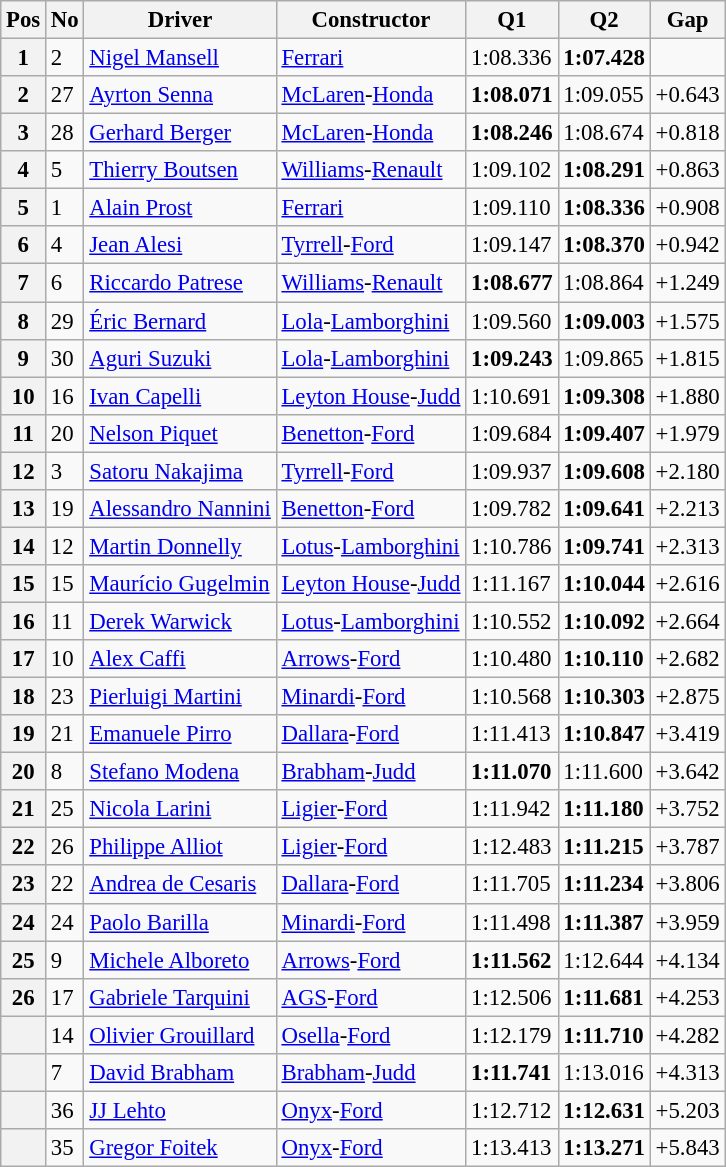<table class="wikitable sortable" style="font-size: 95%;">
<tr>
<th>Pos</th>
<th>No</th>
<th>Driver</th>
<th>Constructor</th>
<th>Q1</th>
<th>Q2</th>
<th>Gap</th>
</tr>
<tr>
<th>1</th>
<td>2</td>
<td> <a href='#'>Nigel Mansell</a></td>
<td><a href='#'>Ferrari</a></td>
<td>1:08.336</td>
<td><strong>1:07.428</strong></td>
<td></td>
</tr>
<tr>
<th>2</th>
<td>27</td>
<td> <a href='#'>Ayrton Senna</a></td>
<td><a href='#'>McLaren</a>-<a href='#'>Honda</a></td>
<td><strong>1:08.071</strong></td>
<td>1:09.055</td>
<td>+0.643</td>
</tr>
<tr>
<th>3</th>
<td>28</td>
<td> <a href='#'>Gerhard Berger</a></td>
<td><a href='#'>McLaren</a>-<a href='#'>Honda</a></td>
<td><strong>1:08.246</strong></td>
<td>1:08.674</td>
<td>+0.818</td>
</tr>
<tr>
<th>4</th>
<td>5</td>
<td> <a href='#'>Thierry Boutsen</a></td>
<td><a href='#'>Williams</a>-<a href='#'>Renault</a></td>
<td>1:09.102</td>
<td><strong>1:08.291</strong></td>
<td>+0.863</td>
</tr>
<tr>
<th>5</th>
<td>1</td>
<td> <a href='#'>Alain Prost</a></td>
<td><a href='#'>Ferrari</a></td>
<td>1:09.110</td>
<td><strong>1:08.336</strong></td>
<td>+0.908</td>
</tr>
<tr>
<th>6</th>
<td>4</td>
<td> <a href='#'>Jean Alesi</a></td>
<td><a href='#'>Tyrrell</a>-<a href='#'>Ford</a></td>
<td>1:09.147</td>
<td><strong>1:08.370</strong></td>
<td>+0.942</td>
</tr>
<tr>
<th>7</th>
<td>6</td>
<td> <a href='#'>Riccardo Patrese</a></td>
<td><a href='#'>Williams</a>-<a href='#'>Renault</a></td>
<td><strong>1:08.677</strong></td>
<td>1:08.864</td>
<td>+1.249</td>
</tr>
<tr>
<th>8</th>
<td>29</td>
<td> <a href='#'>Éric Bernard</a></td>
<td><a href='#'>Lola</a>-<a href='#'>Lamborghini</a></td>
<td>1:09.560</td>
<td><strong>1:09.003</strong></td>
<td>+1.575</td>
</tr>
<tr>
<th>9</th>
<td>30</td>
<td> <a href='#'>Aguri Suzuki</a></td>
<td><a href='#'>Lola</a>-<a href='#'>Lamborghini</a></td>
<td><strong>1:09.243</strong></td>
<td>1:09.865</td>
<td>+1.815</td>
</tr>
<tr>
<th>10</th>
<td>16</td>
<td> <a href='#'>Ivan Capelli</a></td>
<td><a href='#'>Leyton House</a>-<a href='#'>Judd</a></td>
<td>1:10.691</td>
<td><strong>1:09.308</strong></td>
<td>+1.880</td>
</tr>
<tr>
<th>11</th>
<td>20</td>
<td> <a href='#'>Nelson Piquet</a></td>
<td><a href='#'>Benetton</a>-<a href='#'>Ford</a></td>
<td>1:09.684</td>
<td><strong>1:09.407</strong></td>
<td>+1.979</td>
</tr>
<tr>
<th>12</th>
<td>3</td>
<td> <a href='#'>Satoru Nakajima</a></td>
<td><a href='#'>Tyrrell</a>-<a href='#'>Ford</a></td>
<td>1:09.937</td>
<td><strong>1:09.608</strong></td>
<td>+2.180</td>
</tr>
<tr>
<th>13</th>
<td>19</td>
<td> <a href='#'>Alessandro Nannini</a></td>
<td><a href='#'>Benetton</a>-<a href='#'>Ford</a></td>
<td>1:09.782</td>
<td><strong>1:09.641</strong></td>
<td>+2.213</td>
</tr>
<tr>
<th>14</th>
<td>12</td>
<td> <a href='#'>Martin Donnelly</a></td>
<td><a href='#'>Lotus</a>-<a href='#'>Lamborghini</a></td>
<td>1:10.786</td>
<td><strong>1:09.741</strong></td>
<td>+2.313</td>
</tr>
<tr>
<th>15</th>
<td>15</td>
<td> <a href='#'>Maurício Gugelmin</a></td>
<td><a href='#'>Leyton House</a>-<a href='#'>Judd</a></td>
<td>1:11.167</td>
<td><strong>1:10.044</strong></td>
<td>+2.616</td>
</tr>
<tr>
<th>16</th>
<td>11</td>
<td> <a href='#'>Derek Warwick</a></td>
<td><a href='#'>Lotus</a>-<a href='#'>Lamborghini</a></td>
<td>1:10.552</td>
<td><strong>1:10.092</strong></td>
<td>+2.664</td>
</tr>
<tr>
<th>17</th>
<td>10</td>
<td> <a href='#'>Alex Caffi</a></td>
<td><a href='#'>Arrows</a>-<a href='#'>Ford</a></td>
<td>1:10.480</td>
<td><strong>1:10.110</strong></td>
<td>+2.682</td>
</tr>
<tr>
<th>18</th>
<td>23</td>
<td> <a href='#'>Pierluigi Martini</a></td>
<td><a href='#'>Minardi</a>-<a href='#'>Ford</a></td>
<td>1:10.568</td>
<td><strong>1:10.303</strong></td>
<td>+2.875</td>
</tr>
<tr>
<th>19</th>
<td>21</td>
<td> <a href='#'>Emanuele Pirro</a></td>
<td><a href='#'>Dallara</a>-<a href='#'>Ford</a></td>
<td>1:11.413</td>
<td><strong>1:10.847</strong></td>
<td>+3.419</td>
</tr>
<tr>
<th>20</th>
<td>8</td>
<td> <a href='#'>Stefano Modena</a></td>
<td><a href='#'>Brabham</a>-<a href='#'>Judd</a></td>
<td><strong>1:11.070</strong></td>
<td>1:11.600</td>
<td>+3.642</td>
</tr>
<tr>
<th>21</th>
<td>25</td>
<td> <a href='#'>Nicola Larini</a></td>
<td><a href='#'>Ligier</a>-<a href='#'>Ford</a></td>
<td>1:11.942</td>
<td><strong>1:11.180</strong></td>
<td>+3.752</td>
</tr>
<tr>
<th>22</th>
<td>26</td>
<td> <a href='#'>Philippe Alliot</a></td>
<td><a href='#'>Ligier</a>-<a href='#'>Ford</a></td>
<td>1:12.483</td>
<td><strong>1:11.215</strong></td>
<td>+3.787</td>
</tr>
<tr>
<th>23</th>
<td>22</td>
<td> <a href='#'>Andrea de Cesaris</a></td>
<td><a href='#'>Dallara</a>-<a href='#'>Ford</a></td>
<td>1:11.705</td>
<td><strong>1:11.234</strong></td>
<td>+3.806</td>
</tr>
<tr>
<th>24</th>
<td>24</td>
<td> <a href='#'>Paolo Barilla</a></td>
<td><a href='#'>Minardi</a>-<a href='#'>Ford</a></td>
<td>1:11.498</td>
<td><strong>1:11.387</strong></td>
<td>+3.959</td>
</tr>
<tr>
<th>25</th>
<td>9</td>
<td> <a href='#'>Michele Alboreto</a></td>
<td><a href='#'>Arrows</a>-<a href='#'>Ford</a></td>
<td><strong>1:11.562</strong></td>
<td>1:12.644</td>
<td>+4.134</td>
</tr>
<tr>
<th>26</th>
<td>17</td>
<td> <a href='#'>Gabriele Tarquini</a></td>
<td><a href='#'>AGS</a>-<a href='#'>Ford</a></td>
<td>1:12.506</td>
<td><strong>1:11.681</strong></td>
<td>+4.253</td>
</tr>
<tr>
<th data-sort-value="27"></th>
<td>14</td>
<td> <a href='#'>Olivier Grouillard</a></td>
<td><a href='#'>Osella</a>-<a href='#'>Ford</a></td>
<td>1:12.179</td>
<td><strong>1:11.710</strong></td>
<td>+4.282</td>
</tr>
<tr>
<th data-sort-value="28"></th>
<td>7</td>
<td> <a href='#'>David Brabham</a></td>
<td><a href='#'>Brabham</a>-<a href='#'>Judd</a></td>
<td><strong>1:11.741</strong></td>
<td>1:13.016</td>
<td>+4.313</td>
</tr>
<tr>
<th data-sort-value="29"></th>
<td>36</td>
<td> <a href='#'>JJ Lehto</a></td>
<td><a href='#'>Onyx</a>-<a href='#'>Ford</a></td>
<td>1:12.712</td>
<td><strong>1:12.631</strong></td>
<td>+5.203</td>
</tr>
<tr>
<th data-sort-value="30"></th>
<td>35</td>
<td> <a href='#'>Gregor Foitek</a></td>
<td><a href='#'>Onyx</a>-<a href='#'>Ford</a></td>
<td>1:13.413</td>
<td><strong>1:13.271</strong></td>
<td>+5.843</td>
</tr>
</table>
